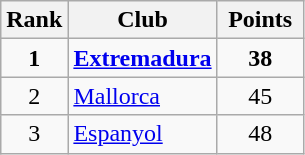<table class="wikitable sortable" style="text-align:center">
<tr>
<th>Rank</th>
<th>Club</th>
<th width=50px>Points</th>
</tr>
<tr>
<td><strong>1</strong></td>
<td style="text-align:left"><strong><a href='#'>Extremadura</a></strong></td>
<td><strong>38</strong></td>
</tr>
<tr>
<td>2</td>
<td style="text-align:left"><a href='#'>Mallorca</a></td>
<td>45</td>
</tr>
<tr>
<td>3</td>
<td style="text-align:left"><a href='#'>Espanyol</a></td>
<td>48</td>
</tr>
</table>
